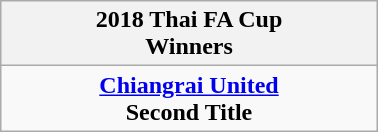<table class="wikitable" style="text-align: center; margin: 0 auto; width: 20%">
<tr>
<th>2018 Thai FA Cup<br>Winners</th>
</tr>
<tr>
<td align="center"><strong><a href='#'>Chiangrai United</a></strong><br><strong>Second Title</strong></td>
</tr>
</table>
